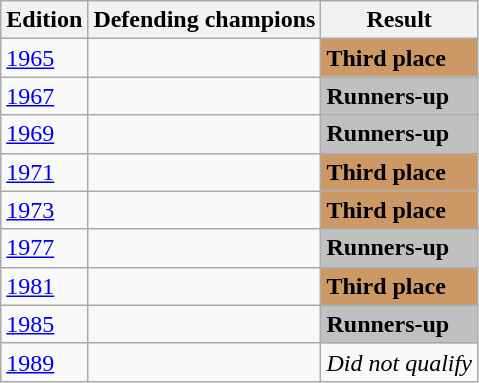<table class="wikitable">
<tr>
<th>Edition</th>
<th>Defending champions</th>
<th>Result</th>
</tr>
<tr>
<td><a href='#'>1965</a></td>
<td></td>
<td bgcolor=cc9966><strong>Third place</strong></td>
</tr>
<tr>
<td><a href='#'>1967</a></td>
<td></td>
<td bgcolor=Silver><strong>Runners-up</strong></td>
</tr>
<tr>
<td><a href='#'>1969</a></td>
<td></td>
<td bgcolor=Silver><strong>Runners-up</strong></td>
</tr>
<tr>
<td><a href='#'>1971</a></td>
<td></td>
<td bgcolor=cc9966><strong>Third place</strong></td>
</tr>
<tr>
<td><a href='#'>1973</a></td>
<td></td>
<td bgcolor=cc9966><strong>Third place</strong></td>
</tr>
<tr>
<td><a href='#'>1977</a></td>
<td></td>
<td bgcolor=Silver><strong>Runners-up</strong></td>
</tr>
<tr>
<td><a href='#'>1981</a></td>
<td></td>
<td bgcolor=cc9966><strong>Third place</strong></td>
</tr>
<tr>
<td><a href='#'>1985</a></td>
<td></td>
<td bgcolor=Silver><strong>Runners-up</strong></td>
</tr>
<tr>
<td><a href='#'>1989</a></td>
<td></td>
<td><em>Did not qualify</em></td>
</tr>
</table>
